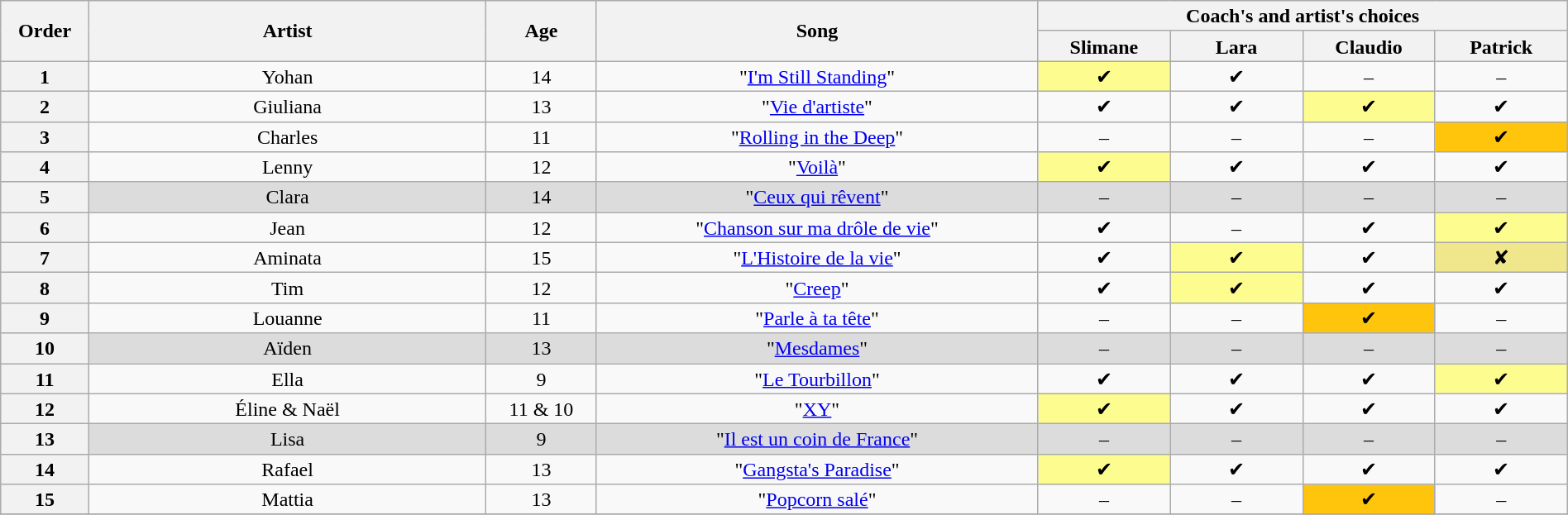<table class="wikitable" style="text-align:center; line-height:17px; width:100%">
<tr>
<th scope="col" rowspan="2" style="width:04%">Order</th>
<th scope="col" rowspan="2" style="width:18%">Artist</th>
<th scope="col" rowspan="2" style="width:05%">Age</th>
<th scope="col" rowspan="2" style="width:20%">Song</th>
<th scope="col" colspan="4" style="width:24%">Coach's and artist's choices</th>
</tr>
<tr>
<th style="width:06%">Slimane</th>
<th style="width:06%">Lara</th>
<th style="width:06%">Claudio</th>
<th style="width:06%">Patrick</th>
</tr>
<tr>
<th>1</th>
<td>Yohan</td>
<td>14</td>
<td>"<a href='#'>I'm Still Standing</a>"</td>
<td style="background:#fdfc8f">✔</td>
<td>✔</td>
<td>–</td>
<td>–</td>
</tr>
<tr>
<th>2</th>
<td>Giuliana</td>
<td>13</td>
<td>"<a href='#'>Vie d'artiste</a>"</td>
<td>✔</td>
<td>✔</td>
<td style="background:#fdfc8f">✔</td>
<td>✔</td>
</tr>
<tr>
<th>3</th>
<td>Charles</td>
<td>11</td>
<td>"<a href='#'>Rolling in the Deep</a>"</td>
<td>–</td>
<td>–</td>
<td>–</td>
<td style="background:#ffc40c">✔</td>
</tr>
<tr>
<th>4</th>
<td>Lenny</td>
<td>12</td>
<td>"<a href='#'>Voilà</a>"</td>
<td style="background:#fdfc8f">✔</td>
<td>✔</td>
<td>✔</td>
<td>✔</td>
</tr>
<tr style="background:#DCDCDC">
<th>5</th>
<td>Clara</td>
<td>14</td>
<td>"<a href='#'>Ceux qui rêvent</a>"</td>
<td>–</td>
<td>–</td>
<td>–</td>
<td>–</td>
</tr>
<tr>
<th>6</th>
<td>Jean</td>
<td>12</td>
<td>"<a href='#'>Chanson sur ma drôle de vie</a>"</td>
<td>✔</td>
<td>–</td>
<td>✔</td>
<td style="background:#fdfc8f">✔</td>
</tr>
<tr>
<th>7</th>
<td>Aminata</td>
<td>15</td>
<td>"<a href='#'>L'Histoire de la vie</a>"</td>
<td>✔</td>
<td style="background:#fdfc8f">✔</td>
<td>✔</td>
<td style="background:khaki">✘</td>
</tr>
<tr>
<th>8</th>
<td>Tim</td>
<td>12</td>
<td>"<a href='#'>Creep</a>"</td>
<td>✔</td>
<td style="background:#fdfc8f">✔</td>
<td>✔</td>
<td>✔</td>
</tr>
<tr>
<th>9</th>
<td>Louanne</td>
<td>11</td>
<td>"<a href='#'>Parle à ta tête</a>"</td>
<td>–</td>
<td>–</td>
<td style="background:#ffc40c">✔</td>
<td>–</td>
</tr>
<tr style="background:#DCDCDC">
<th>10</th>
<td>Aïden</td>
<td>13</td>
<td>"<a href='#'>Mesdames</a>"</td>
<td>–</td>
<td>–</td>
<td>–</td>
<td>–</td>
</tr>
<tr>
<th>11</th>
<td>Ella</td>
<td>9</td>
<td>"<a href='#'>Le Tourbillon</a>"</td>
<td>✔</td>
<td>✔</td>
<td>✔</td>
<td style="background:#fdfc8f">✔</td>
</tr>
<tr>
<th>12</th>
<td>Éline & Naël</td>
<td>11 & 10</td>
<td>"<a href='#'>XY</a>"</td>
<td style="background:#fdfc8f">✔</td>
<td>✔</td>
<td>✔</td>
<td>✔</td>
</tr>
<tr style="background:#DCDCDC">
<th>13</th>
<td>Lisa</td>
<td>9</td>
<td>"<a href='#'>Il est un coin de France</a>"</td>
<td>–</td>
<td>–</td>
<td>–</td>
<td>–</td>
</tr>
<tr>
<th>14</th>
<td>Rafael</td>
<td>13</td>
<td>"<a href='#'>Gangsta's Paradise</a>"</td>
<td style="background:#fdfc8f">✔</td>
<td>✔</td>
<td>✔</td>
<td>✔</td>
</tr>
<tr>
<th>15</th>
<td>Mattia</td>
<td>13</td>
<td>"<a href='#'>Popcorn salé</a>"</td>
<td>–</td>
<td>–</td>
<td style="background:#ffc40c">✔</td>
<td>–</td>
</tr>
<tr>
</tr>
</table>
